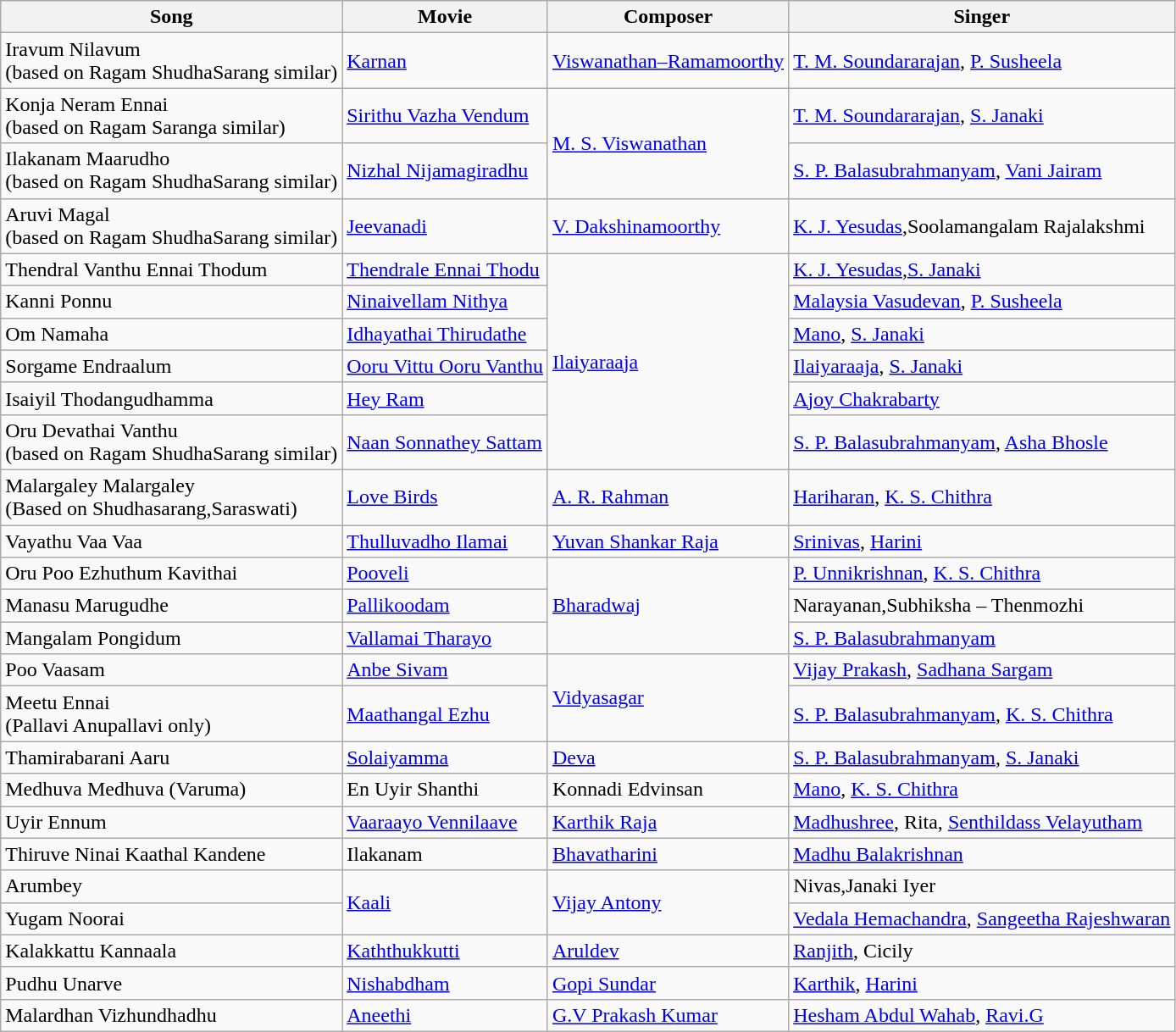<table class="wikitable">
<tr>
<th>Song</th>
<th>Movie</th>
<th>Composer</th>
<th>Singer</th>
</tr>
<tr>
<td>Iravum Nilavum<br>(based on Ragam ShudhaSarang similar)</td>
<td><a href='#'>Karnan</a></td>
<td><a href='#'>Viswanathan–Ramamoorthy</a></td>
<td><a href='#'>T. M. Soundararajan</a>, <a href='#'>P. Susheela</a></td>
</tr>
<tr>
<td>Konja Neram Ennai<br>(based on Ragam Saranga similar)</td>
<td><a href='#'>Sirithu Vazha Vendum</a></td>
<td rowspan=2><a href='#'>M. S. Viswanathan</a></td>
<td><a href='#'>T. M. Soundararajan</a>, <a href='#'>S. Janaki</a></td>
</tr>
<tr>
<td>Ilakanam Maarudho<br>(based on Ragam ShudhaSarang similar)</td>
<td><a href='#'>Nizhal Nijamagiradhu</a></td>
<td><a href='#'>S. P. Balasubrahmanyam</a>, <a href='#'>Vani Jairam</a></td>
</tr>
<tr>
<td>Aruvi Magal<br>(based on Ragam ShudhaSarang similar)</td>
<td><a href='#'>Jeevanadi</a></td>
<td><a href='#'>V. Dakshinamoorthy</a></td>
<td><a href='#'>K. J. Yesudas</a>,Soolamangalam Rajalakshmi</td>
</tr>
<tr>
<td>Thendral Vanthu Ennai Thodum</td>
<td><a href='#'>Thendrale Ennai Thodu</a></td>
<td rowspan=6><a href='#'>Ilaiyaraaja</a></td>
<td><a href='#'>K. J. Yesudas</a>,<a href='#'>S. Janaki</a></td>
</tr>
<tr>
<td>Kanni Ponnu</td>
<td><a href='#'>Ninaivellam Nithya</a></td>
<td><a href='#'>Malaysia Vasudevan</a>, <a href='#'>P. Susheela</a></td>
</tr>
<tr>
<td>Om Namaha</td>
<td><a href='#'>Idhayathai Thirudathe</a></td>
<td><a href='#'>Mano</a>, <a href='#'>S. Janaki</a></td>
</tr>
<tr>
<td>Sorgame Endraalum</td>
<td><a href='#'>Ooru Vittu Ooru Vanthu</a></td>
<td><a href='#'>Ilaiyaraaja</a>, <a href='#'>S. Janaki</a></td>
</tr>
<tr>
<td>Isaiyil Thodangudhamma</td>
<td><a href='#'>Hey Ram</a></td>
<td><a href='#'>Ajoy Chakrabarty</a></td>
</tr>
<tr>
<td>Oru Devathai Vanthu<br>(based on Ragam ShudhaSarang similar)</td>
<td><a href='#'>Naan Sonnathey Sattam</a></td>
<td><a href='#'>S. P. Balasubrahmanyam</a>, <a href='#'>Asha Bhosle</a></td>
</tr>
<tr>
<td>Malargaley Malargaley<br>(Based on Shudhasarang,Saraswati)</td>
<td><a href='#'>Love Birds</a></td>
<td><a href='#'>A. R. Rahman</a></td>
<td><a href='#'>Hariharan</a>, <a href='#'>K. S. Chithra</a></td>
</tr>
<tr>
<td>Vayathu Vaa Vaa</td>
<td><a href='#'>Thulluvadho Ilamai</a></td>
<td><a href='#'>Yuvan Shankar Raja</a></td>
<td><a href='#'>Srinivas</a>, <a href='#'>Harini</a></td>
</tr>
<tr>
<td>Oru Poo Ezhuthum Kavithai</td>
<td><a href='#'>Pooveli</a></td>
<td rowspan="3"><a href='#'>Bharadwaj</a></td>
<td><a href='#'>P. Unnikrishnan</a>, <a href='#'>K. S. Chithra</a></td>
</tr>
<tr>
<td>Manasu Marugudhe</td>
<td><a href='#'>Pallikoodam</a></td>
<td>Narayanan,Subhiksha – Thenmozhi</td>
</tr>
<tr>
<td>Mangalam Pongidum</td>
<td><a href='#'>Vallamai Tharayo</a></td>
<td><a href='#'>S. P. Balasubrahmanyam</a></td>
</tr>
<tr>
<td>Poo Vaasam</td>
<td><a href='#'>Anbe Sivam</a></td>
<td rowspan=2><a href='#'>Vidyasagar</a></td>
<td><a href='#'>Vijay Prakash</a>, <a href='#'>Sadhana Sargam</a></td>
</tr>
<tr>
<td>Meetu Ennai<br>(Pallavi Anupallavi only)</td>
<td><a href='#'>Maathangal Ezhu</a></td>
<td><a href='#'>S. P. Balasubrahmanyam</a>, <a href='#'>K. S. Chithra</a></td>
</tr>
<tr>
<td>Thamirabarani Aaru</td>
<td><a href='#'>Solaiyamma</a></td>
<td><a href='#'>Deva</a></td>
<td><a href='#'>S. P. Balasubrahmanyam</a>, <a href='#'>S. Janaki</a></td>
</tr>
<tr>
<td>Medhuva Medhuva (Varuma)</td>
<td>En Uyir Shanthi</td>
<td>Konnadi Edvinsan</td>
<td><a href='#'>Mano</a>, <a href='#'>K. S. Chithra</a></td>
</tr>
<tr>
<td>Uyir Ennum</td>
<td><a href='#'>Vaaraayo Vennilaave</a></td>
<td><a href='#'>Karthik Raja</a></td>
<td><a href='#'>Madhushree</a>, Rita, <a href='#'>Senthildass Velayutham</a></td>
</tr>
<tr>
<td>Thiruve Ninai Kaathal Kandene</td>
<td>Ilakanam</td>
<td><a href='#'>Bhavatharini</a></td>
<td><a href='#'>Madhu Balakrishnan</a></td>
</tr>
<tr>
<td>Arumbey</td>
<td rowspan="2"><a href='#'>Kaali</a></td>
<td rowspan="2"><a href='#'>Vijay Antony</a></td>
<td>Nivas,Janaki Iyer</td>
</tr>
<tr>
<td>Yugam Noorai</td>
<td><a href='#'>Vedala Hemachandra</a>, <a href='#'>Sangeetha Rajeshwaran</a></td>
</tr>
<tr>
<td>Kalakkattu Kannaala</td>
<td><a href='#'>Kaththukkutti</a></td>
<td><a href='#'>Aruldev</a></td>
<td><a href='#'>Ranjith</a>, Cicily</td>
</tr>
<tr>
<td>Pudhu Unarve</td>
<td><a href='#'>Nishabdham</a></td>
<td><a href='#'>Gopi Sundar</a></td>
<td><a href='#'>Karthik</a>, <a href='#'>Harini</a></td>
</tr>
<tr>
<td>Malardhan Vizhundhadhu</td>
<td><a href='#'>Aneethi</a></td>
<td><a href='#'>G.V Prakash Kumar</a></td>
<td><a href='#'>Hesham Abdul Wahab</a>, <a href='#'>Ravi.G</a></td>
</tr>
</table>
